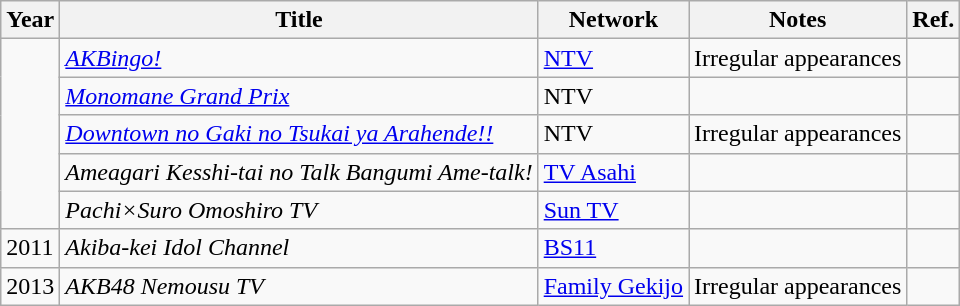<table class="wikitable">
<tr>
<th>Year</th>
<th>Title</th>
<th>Network</th>
<th>Notes</th>
<th>Ref.</th>
</tr>
<tr>
<td rowspan="5"></td>
<td><em><a href='#'>AKBingo!</a></em></td>
<td><a href='#'>NTV</a></td>
<td>Irregular appearances</td>
<td></td>
</tr>
<tr>
<td><em><a href='#'>Monomane Grand Prix</a></em></td>
<td>NTV</td>
<td></td>
<td></td>
</tr>
<tr>
<td><em><a href='#'>Downtown no Gaki no Tsukai ya Arahende!!</a></em></td>
<td>NTV</td>
<td>Irregular appearances</td>
<td></td>
</tr>
<tr>
<td><em>Ameagari Kesshi-tai no Talk Bangumi Ame-talk!</em></td>
<td><a href='#'>TV Asahi</a></td>
<td></td>
<td></td>
</tr>
<tr>
<td><em>Pachi×Suro Omoshiro TV</em></td>
<td><a href='#'>Sun TV</a></td>
<td></td>
<td></td>
</tr>
<tr>
<td>2011</td>
<td><em>Akiba-kei Idol Channel</em></td>
<td><a href='#'>BS11</a></td>
<td></td>
<td></td>
</tr>
<tr>
<td>2013</td>
<td><em>AKB48 Nemousu TV</em></td>
<td><a href='#'>Family Gekijo</a></td>
<td>Irregular appearances</td>
<td></td>
</tr>
</table>
